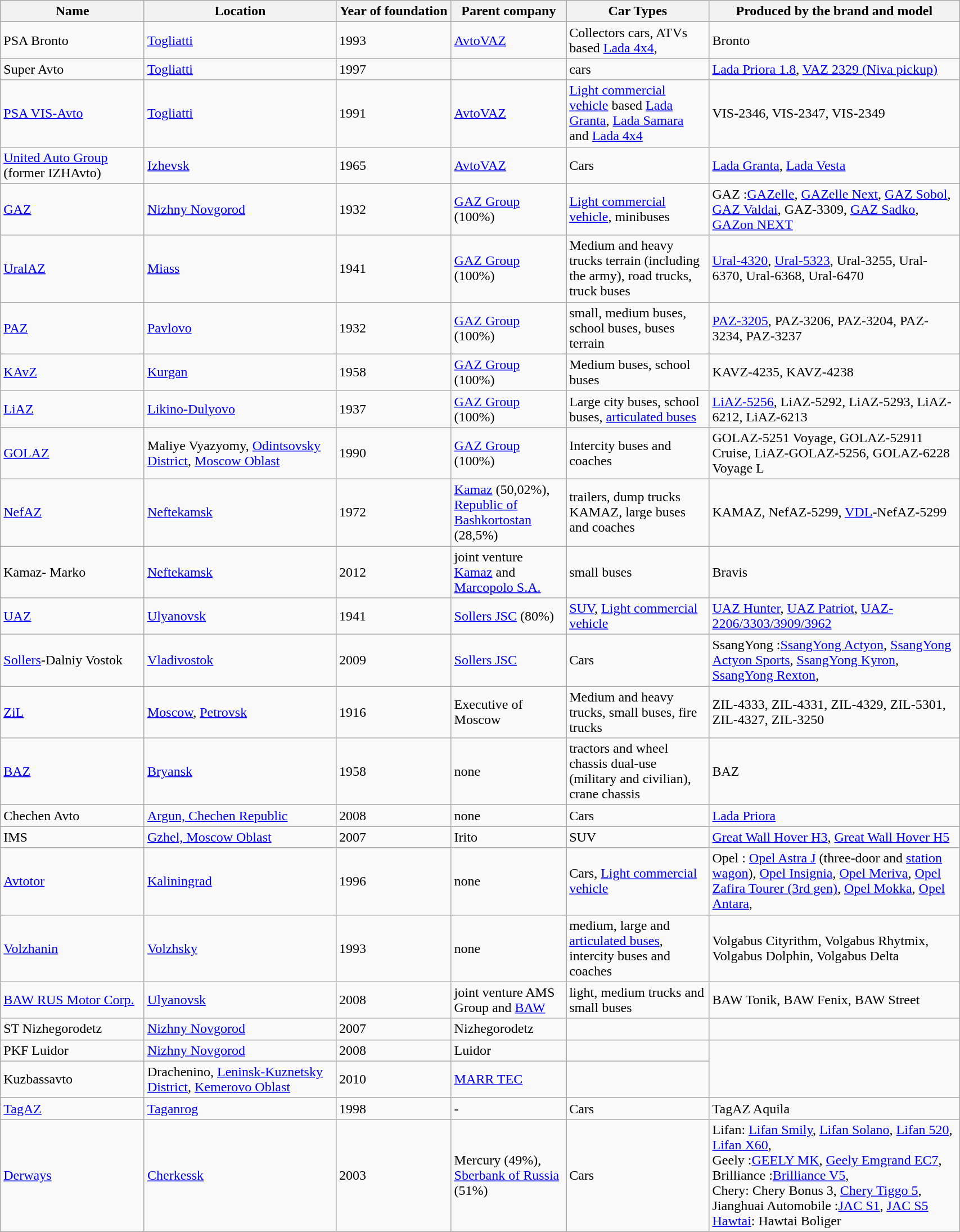<table class="wikitable" style="width:90%;">
<tr>
<th style="width:15%;">Name</th>
<th style="width:20%;">Location</th>
<th style="width:12%;">Year of foundation</th>
<th style="width:12%;">Parent company</th>
<th>Car Types</th>
<th>Produced by the brand and model</th>
</tr>
<tr>
<td>PSA Bronto</td>
<td><a href='#'>Togliatti</a></td>
<td>1993</td>
<td><a href='#'>AvtoVAZ</a></td>
<td>Collectors cars, ATVs based <a href='#'>Lada 4x4</a>,</td>
<td>Bronto</td>
</tr>
<tr>
<td>Super Avto</td>
<td><a href='#'>Togliatti</a></td>
<td>1997</td>
<td></td>
<td>cars</td>
<td><a href='#'>Lada Priora 1.8</a>, <a href='#'>VAZ 2329 (Niva pickup)</a></td>
</tr>
<tr>
<td><a href='#'>PSA VIS-Avto</a></td>
<td><a href='#'>Togliatti</a></td>
<td>1991</td>
<td><a href='#'>AvtoVAZ</a></td>
<td><a href='#'>Light commercial vehicle</a> based <a href='#'>Lada Granta</a>, <a href='#'>Lada Samara</a> and <a href='#'>Lada 4x4</a></td>
<td>VIS-2346, VIS-2347, VIS-2349</td>
</tr>
<tr>
<td><a href='#'>United Auto Group</a> (former IZHAvto)</td>
<td><a href='#'>Izhevsk</a></td>
<td>1965</td>
<td><a href='#'>AvtoVAZ</a></td>
<td>Cars</td>
<td><a href='#'>Lada Granta</a>, <a href='#'>Lada Vesta</a></td>
</tr>
<tr>
<td><a href='#'>GAZ</a></td>
<td><a href='#'>Nizhny Novgorod</a></td>
<td>1932</td>
<td><a href='#'>GAZ Group</a> (100%)</td>
<td><a href='#'>Light commercial vehicle</a>, minibuses</td>
<td>GAZ :<a href='#'>GAZelle</a>, <a href='#'>GAZelle Next</a>, <a href='#'>GAZ Sobol</a>, <a href='#'>GAZ Valdai</a>, GAZ-3309, <a href='#'>GAZ Sadko</a>, <a href='#'>GAZon NEXT</a></td>
</tr>
<tr>
<td><a href='#'>UralAZ</a></td>
<td><a href='#'>Miass</a></td>
<td>1941</td>
<td><a href='#'>GAZ Group</a> (100%)</td>
<td>Medium and heavy trucks terrain (including the army), road trucks, truck buses</td>
<td><a href='#'>Ural-4320</a>, <a href='#'>Ural-5323</a>, Ural-3255, Ural-6370, Ural-6368, Ural-6470</td>
</tr>
<tr>
<td><a href='#'>PAZ</a></td>
<td><a href='#'>Pavlovo</a></td>
<td>1932</td>
<td><a href='#'>GAZ Group</a> (100%)</td>
<td>small, medium buses, school buses, buses terrain</td>
<td><a href='#'>PAZ-3205</a>, PAZ-3206, PAZ-3204, PAZ-3234, PAZ-3237</td>
</tr>
<tr>
<td><a href='#'>KAvZ</a></td>
<td><a href='#'>Kurgan</a></td>
<td>1958</td>
<td><a href='#'>GAZ Group</a> (100%)</td>
<td>Medium buses, school buses</td>
<td>KAVZ-4235, KAVZ-4238</td>
</tr>
<tr>
<td><a href='#'>LiAZ</a></td>
<td><a href='#'>Likino-Dulyovo</a></td>
<td>1937</td>
<td><a href='#'>GAZ Group</a> (100%)</td>
<td>Large city buses, school buses, <a href='#'>articulated buses</a></td>
<td><a href='#'>LiAZ-5256</a>, LiAZ-5292, LiAZ-5293, LiAZ-6212, LiAZ-6213</td>
</tr>
<tr>
<td><a href='#'>GOLAZ</a></td>
<td>Maliye Vyazyomy, <a href='#'>Odintsovsky District</a>, <a href='#'>Moscow Oblast</a></td>
<td>1990</td>
<td><a href='#'>GAZ Group</a> (100%)</td>
<td>Intercity buses and coaches</td>
<td>GOLAZ-5251 Voyage, GOLAZ-52911 Cruise, LiAZ-GOLAZ-5256, GOLAZ-6228 Voyage L</td>
</tr>
<tr>
<td><a href='#'>NefAZ</a></td>
<td><a href='#'>Neftekamsk</a></td>
<td>1972</td>
<td><a href='#'>Kamaz</a> (50,02%), <a href='#'>Republic of Bashkortostan</a> (28,5%)</td>
<td>trailers, dump trucks KAMAZ, large buses and coaches</td>
<td>KAMAZ, NefAZ-5299, <a href='#'>VDL</a>-NefAZ-5299</td>
</tr>
<tr>
<td>Kamaz- Marko</td>
<td><a href='#'>Neftekamsk</a></td>
<td>2012</td>
<td>joint venture <a href='#'>Kamaz</a> and <a href='#'>Marcopolo S.A.</a></td>
<td>small buses</td>
<td>Bravis</td>
</tr>
<tr>
<td><a href='#'>UAZ</a></td>
<td><a href='#'>Ulyanovsk</a></td>
<td>1941</td>
<td><a href='#'>Sollers JSC</a> (80%)</td>
<td><a href='#'>SUV</a>, <a href='#'>Light commercial vehicle</a></td>
<td><a href='#'>UAZ Hunter</a>, <a href='#'>UAZ Patriot</a>, <a href='#'>UAZ-2206/3303/3909/3962</a></td>
</tr>
<tr>
<td><a href='#'>Sollers</a>-Dalniy Vostok</td>
<td><a href='#'>Vladivostok</a></td>
<td>2009</td>
<td><a href='#'>Sollers JSC</a></td>
<td>Cars</td>
<td>SsangYong :<a href='#'>SsangYong Actyon</a>, <a href='#'>SsangYong Actyon Sports</a>, <a href='#'>SsangYong Kyron</a>, <a href='#'>SsangYong Rexton</a>,</td>
</tr>
<tr>
<td><a href='#'>ZiL</a></td>
<td><a href='#'>Moscow</a>, <a href='#'>Petrovsk</a></td>
<td>1916</td>
<td>Executive of Moscow</td>
<td>Medium and heavy trucks, small buses, fire trucks</td>
<td>ZIL-4333, ZIL-4331, ZIL-4329, ZIL-5301, ZIL-4327, ZIL-3250</td>
</tr>
<tr>
<td><a href='#'>BAZ</a></td>
<td><a href='#'>Bryansk</a></td>
<td>1958</td>
<td>none</td>
<td>tractors and wheel chassis dual-use (military and civilian), crane chassis</td>
<td>BAZ</td>
</tr>
<tr>
<td>Chechen Avto</td>
<td><a href='#'>Argun, Chechen Republic</a></td>
<td>2008</td>
<td>none</td>
<td>Cars</td>
<td><a href='#'>Lada Priora</a></td>
</tr>
<tr>
<td>IMS</td>
<td><a href='#'>Gzhel, Moscow Oblast</a></td>
<td>2007</td>
<td>Irito</td>
<td>SUV</td>
<td><a href='#'>Great Wall Hover H3</a>, <a href='#'>Great Wall Hover H5</a></td>
</tr>
<tr>
<td><a href='#'>Avtotor</a></td>
<td><a href='#'>Kaliningrad</a></td>
<td>1996</td>
<td>none</td>
<td>Cars, <a href='#'>Light commercial vehicle</a></td>
<td>Opel : <a href='#'>Opel Astra J</a> (three-door and <a href='#'>station wagon</a>), <a href='#'>Opel Insignia</a>, <a href='#'>Opel Meriva</a>, <a href='#'>Opel Zafira Tourer (3rd gen)</a>, <a href='#'>Opel Mokka</a>, <a href='#'>Opel Antara</a>,</td>
</tr>
<tr>
<td><a href='#'>Volzhanin</a></td>
<td><a href='#'>Volzhsky</a></td>
<td>1993</td>
<td>none</td>
<td>medium, large and <a href='#'>articulated buses</a>, intercity buses and coaches</td>
<td>Volgabus Cityrithm, Volgabus Rhytmix, Volgabus Dolphin, Volgabus Delta</td>
</tr>
<tr>
<td><a href='#'>BAW RUS Motor Corp.</a></td>
<td><a href='#'>Ulyanovsk</a></td>
<td>2008</td>
<td>joint venture AMS Group and <a href='#'>BAW</a></td>
<td>light, medium trucks and small buses</td>
<td>BAW Tonik, BAW Fenix, BAW Street</td>
</tr>
<tr>
<td>ST Nizhegorodetz</td>
<td><a href='#'>Nizhny Novgorod</a></td>
<td>2007</td>
<td>Nizhegorodetz</td>
<td></td>
<td></td>
</tr>
<tr>
<td>PKF Luidor</td>
<td><a href='#'>Nizhny Novgorod</a></td>
<td>2008</td>
<td>Luidor</td>
<td></td>
</tr>
<tr>
<td>Kuzbassavto</td>
<td>Drachenino, <a href='#'>Leninsk-Kuznetsky District</a>, <a href='#'>Kemerovo Oblast</a></td>
<td>2010</td>
<td><a href='#'>MARR TEC</a></td>
<td></td>
</tr>
<tr>
<td><a href='#'>TagAZ</a></td>
<td><a href='#'>Taganrog</a></td>
<td>1998</td>
<td>-</td>
<td>Cars</td>
<td>TagAZ Aquila</td>
</tr>
<tr>
<td><a href='#'>Derways</a></td>
<td><a href='#'>Cherkessk</a></td>
<td>2003</td>
<td>Mercury (49%), <a href='#'>Sberbank of Russia</a> (51%)</td>
<td>Cars</td>
<td>Lifan: <a href='#'>Lifan Smily</a>, <a href='#'>Lifan Solano</a>, <a href='#'>Lifan 520</a>, <a href='#'>Lifan X60</a>,<br>Geely :<a href='#'>GEELY MK</a>, <a href='#'>Geely Emgrand EC7</a>,<br>Brilliance :<a href='#'>Brilliance V5</a>,<br>Chery: Chery Bonus 3, <a href='#'>Chery Tiggo 5</a>,<br>Jianghuai Automobile :<a href='#'>JAC S1</a>, <a href='#'>JAC S5</a><br><a href='#'>Hawtai</a>: Hawtai Boliger</td>
</tr>
</table>
